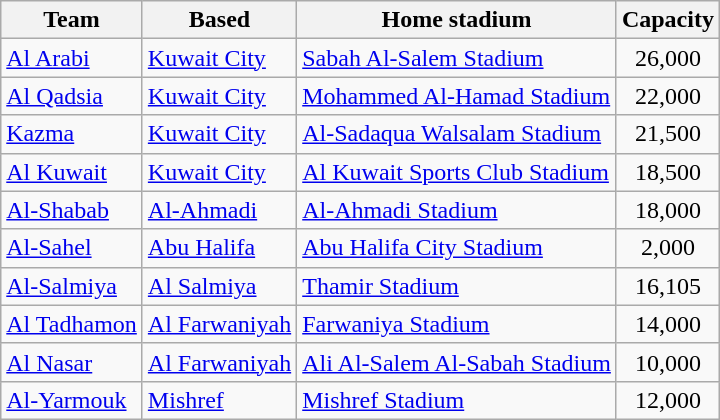<table class="wikitable sortable">
<tr>
<th>Team</th>
<th>Based</th>
<th>Home stadium</th>
<th>Capacity</th>
</tr>
<tr>
<td><a href='#'>Al Arabi</a></td>
<td><a href='#'>Kuwait City</a></td>
<td><a href='#'>Sabah Al-Salem Stadium</a></td>
<td align=center>26,000</td>
</tr>
<tr>
<td><a href='#'>Al Qadsia</a></td>
<td><a href='#'>Kuwait City</a></td>
<td><a href='#'>Mohammed Al-Hamad Stadium</a></td>
<td align=center>22,000</td>
</tr>
<tr>
<td><a href='#'>Kazma</a></td>
<td><a href='#'>Kuwait City</a></td>
<td><a href='#'>Al-Sadaqua Walsalam Stadium</a></td>
<td align=center>21,500</td>
</tr>
<tr>
<td><a href='#'>Al Kuwait</a></td>
<td><a href='#'>Kuwait City</a></td>
<td><a href='#'>Al Kuwait Sports Club Stadium</a></td>
<td align=center>18,500</td>
</tr>
<tr>
<td><a href='#'>Al-Shabab</a></td>
<td><a href='#'>Al-Ahmadi</a></td>
<td><a href='#'>Al-Ahmadi Stadium</a></td>
<td align=center>18,000</td>
</tr>
<tr>
<td><a href='#'>Al-Sahel</a></td>
<td><a href='#'>Abu Halifa</a></td>
<td><a href='#'>Abu Halifa City Stadium</a></td>
<td align=center>2,000</td>
</tr>
<tr>
<td><a href='#'>Al-Salmiya</a></td>
<td><a href='#'>Al Salmiya</a></td>
<td><a href='#'>Thamir Stadium</a></td>
<td align=center>16,105</td>
</tr>
<tr>
<td><a href='#'>Al Tadhamon</a></td>
<td><a href='#'>Al Farwaniyah</a></td>
<td><a href='#'>Farwaniya Stadium</a></td>
<td align=center>14,000</td>
</tr>
<tr>
<td><a href='#'>Al Nasar</a></td>
<td><a href='#'>Al Farwaniyah</a></td>
<td><a href='#'>Ali Al-Salem Al-Sabah Stadium</a></td>
<td align=center>10,000</td>
</tr>
<tr>
<td><a href='#'>Al-Yarmouk</a></td>
<td><a href='#'>Mishref</a></td>
<td><a href='#'>Mishref Stadium</a></td>
<td align=center>12,000</td>
</tr>
</table>
